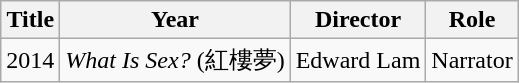<table class="wikitable sortable">
<tr>
<th>Title</th>
<th>Year</th>
<th>Director</th>
<th>Role</th>
</tr>
<tr>
<td>2014</td>
<td><em>What Is Sex?</em> (紅樓夢)</td>
<td>Edward Lam</td>
<td>Narrator</td>
</tr>
</table>
